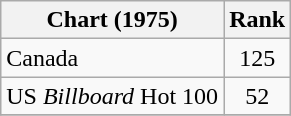<table class="wikitable sortable">
<tr>
<th align="left">Chart (1975)</th>
<th style="text-align:center;">Rank</th>
</tr>
<tr>
<td>Canada</td>
<td style="text-align:center;">125</td>
</tr>
<tr>
<td>US <em>Billboard</em> Hot 100</td>
<td style="text-align:center;">52</td>
</tr>
<tr>
</tr>
</table>
